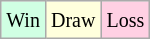<table class="wikitable">
<tr>
<td style="background:#d0ffe3;"><small>Win</small></td>
<td style="background:#ffd;"><small>Draw</small></td>
<td style="background:#ffd0e3;"><small>Loss</small></td>
</tr>
</table>
